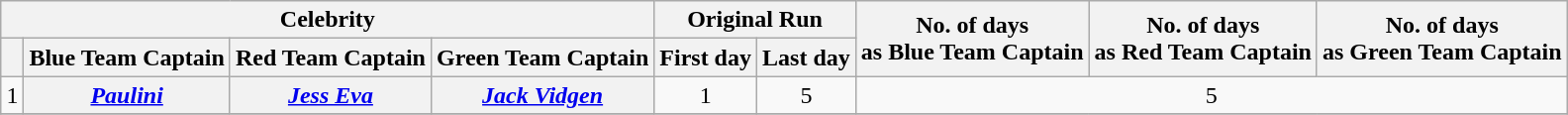<table class="wikitable" style="margin:auto; text-align:center;">
<tr>
<th colspan="4">Celebrity</th>
<th colspan="2">Original Run</th>
<th rowspan="2">No. of days<br>as Blue Team Captain</th>
<th rowspan="2">No. of days<br>as Red Team Captain</th>
<th rowspan="2">No. of days<br>as Green Team Captain</th>
</tr>
<tr>
<th colspan="1"></th>
<th colspan="1">Blue Team Captain</th>
<th colspan="1">Red Team Captain</th>
<th colspan="1">Green Team Captain</th>
<th>First day</th>
<th>Last day</th>
</tr>
<tr>
<td>1</td>
<th><em><a href='#'>Paulini</a></em></th>
<th><em><a href='#'>Jess Eva</a></em></th>
<th><em><a href='#'>Jack Vidgen</a></em></th>
<td>1</td>
<td>5</td>
<td colspan="3">5</td>
</tr>
<tr>
</tr>
</table>
